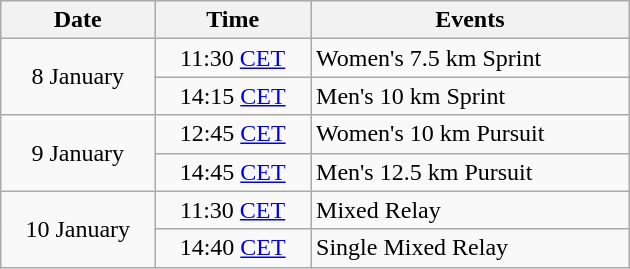<table class="wikitable" style="text-align: center" width="420">
<tr>
<th>Date</th>
<th>Time</th>
<th>Events</th>
</tr>
<tr>
<td rowspan=2>8 January</td>
<td>11:30 <a href='#'>CET</a></td>
<td style="text-align: left">Women's 7.5 km Sprint</td>
</tr>
<tr>
<td>14:15 <a href='#'>CET</a></td>
<td style="text-align: left">Men's 10 km Sprint</td>
</tr>
<tr>
<td rowspan=2>9 January</td>
<td>12:45 <a href='#'>CET</a></td>
<td style="text-align: left">Women's 10 km Pursuit</td>
</tr>
<tr>
<td>14:45 <a href='#'>CET</a></td>
<td style="text-align: left">Men's 12.5 km Pursuit</td>
</tr>
<tr>
<td rowspan=2>10 January</td>
<td>11:30 <a href='#'>CET</a></td>
<td style="text-align: left">Mixed Relay</td>
</tr>
<tr>
<td>14:40 <a href='#'>CET</a></td>
<td style="text-align: left">Single Mixed Relay</td>
</tr>
</table>
